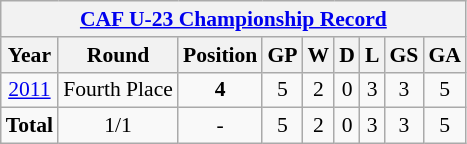<table class="wikitable" style="text-align: center;font-size:90%;">
<tr>
<th colspan=9><a href='#'>CAF U-23 Championship Record</a></th>
</tr>
<tr>
<th>Year</th>
<th>Round</th>
<th>Position</th>
<th>GP</th>
<th>W</th>
<th>D</th>
<th>L</th>
<th>GS</th>
<th>GA</th>
</tr>
<tr>
<td> <a href='#'>2011</a></td>
<td>Fourth Place</td>
<td><strong>4</strong></td>
<td>5</td>
<td>2</td>
<td>0</td>
<td>3</td>
<td>3</td>
<td>5</td>
</tr>
<tr>
<td><strong>Total</strong></td>
<td>1/1</td>
<td>-</td>
<td>5</td>
<td>2</td>
<td>0</td>
<td>3</td>
<td>3</td>
<td>5</td>
</tr>
</table>
